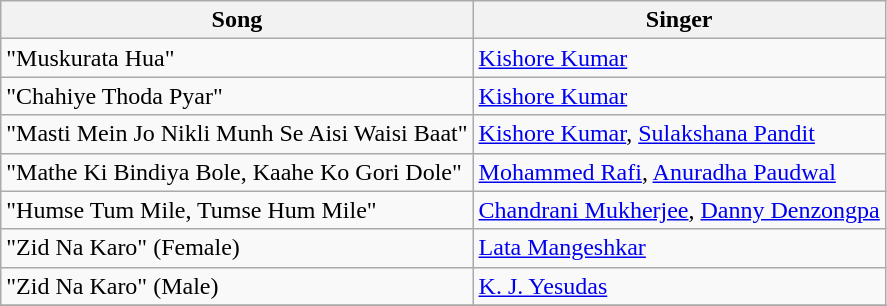<table class="wikitable">
<tr>
<th>Song</th>
<th>Singer</th>
</tr>
<tr>
<td>"Muskurata Hua"</td>
<td><a href='#'>Kishore Kumar</a></td>
</tr>
<tr>
<td>"Chahiye Thoda Pyar"</td>
<td><a href='#'>Kishore Kumar</a></td>
</tr>
<tr>
<td>"Masti Mein Jo Nikli Munh Se Aisi Waisi Baat"</td>
<td><a href='#'>Kishore Kumar</a>, <a href='#'>Sulakshana Pandit</a></td>
</tr>
<tr>
<td>"Mathe Ki Bindiya Bole, Kaahe Ko Gori Dole"</td>
<td><a href='#'>Mohammed Rafi</a>, <a href='#'>Anuradha Paudwal</a></td>
</tr>
<tr>
<td>"Humse Tum Mile, Tumse Hum Mile"</td>
<td><a href='#'>Chandrani Mukherjee</a>, <a href='#'>Danny Denzongpa</a></td>
</tr>
<tr>
<td>"Zid Na Karo" (Female)</td>
<td><a href='#'>Lata Mangeshkar</a></td>
</tr>
<tr>
<td>"Zid Na Karo" (Male)</td>
<td><a href='#'>K. J. Yesudas</a></td>
</tr>
<tr>
</tr>
</table>
